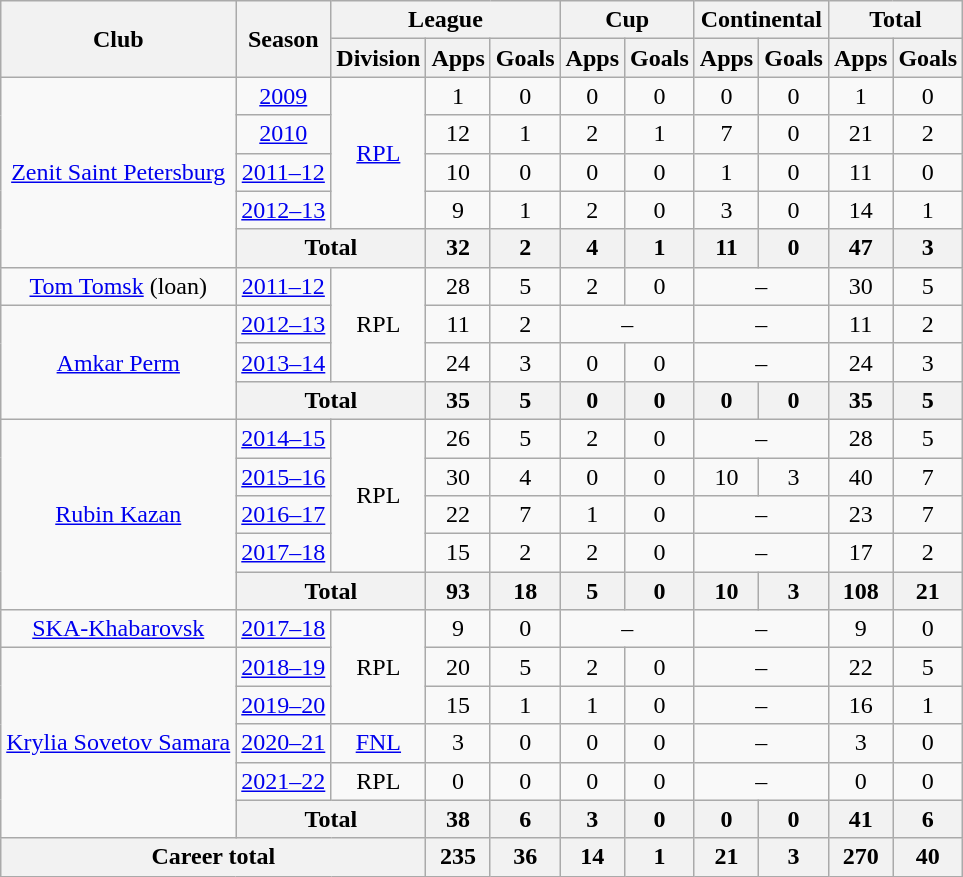<table class="wikitable" style="text-align: center;">
<tr>
<th rowspan=2>Club</th>
<th rowspan=2>Season</th>
<th colspan=3>League</th>
<th colspan=2>Cup</th>
<th colspan=2>Continental</th>
<th colspan=2>Total</th>
</tr>
<tr>
<th>Division</th>
<th>Apps</th>
<th>Goals</th>
<th>Apps</th>
<th>Goals</th>
<th>Apps</th>
<th>Goals</th>
<th>Apps</th>
<th>Goals</th>
</tr>
<tr>
<td rowspan="5"><a href='#'>Zenit Saint Petersburg</a></td>
<td><a href='#'>2009</a></td>
<td rowspan="4"><a href='#'>RPL</a></td>
<td>1</td>
<td>0</td>
<td>0</td>
<td>0</td>
<td>0</td>
<td>0</td>
<td>1</td>
<td>0</td>
</tr>
<tr>
<td><a href='#'>2010</a></td>
<td>12</td>
<td>1</td>
<td>2</td>
<td>1</td>
<td>7</td>
<td>0</td>
<td>21</td>
<td>2</td>
</tr>
<tr>
<td><a href='#'>2011–12</a></td>
<td>10</td>
<td>0</td>
<td>0</td>
<td>0</td>
<td>1</td>
<td>0</td>
<td>11</td>
<td>0</td>
</tr>
<tr>
<td><a href='#'>2012–13</a></td>
<td>9</td>
<td>1</td>
<td>2</td>
<td>0</td>
<td>3</td>
<td>0</td>
<td>14</td>
<td>1</td>
</tr>
<tr>
<th colspan=2>Total</th>
<th>32</th>
<th>2</th>
<th>4</th>
<th>1</th>
<th>11</th>
<th>0</th>
<th>47</th>
<th>3</th>
</tr>
<tr>
<td><a href='#'>Tom Tomsk</a> (loan)</td>
<td><a href='#'>2011–12</a></td>
<td rowspan="3">RPL</td>
<td>28</td>
<td>5</td>
<td>2</td>
<td>0</td>
<td colspan="2">–</td>
<td>30</td>
<td>5</td>
</tr>
<tr>
<td rowspan="3"><a href='#'>Amkar Perm</a></td>
<td><a href='#'>2012–13</a></td>
<td>11</td>
<td>2</td>
<td colspan="2">–</td>
<td colspan="2">–</td>
<td>11</td>
<td>2</td>
</tr>
<tr>
<td><a href='#'>2013–14</a></td>
<td>24</td>
<td>3</td>
<td>0</td>
<td>0</td>
<td colspan="2">–</td>
<td>24</td>
<td>3</td>
</tr>
<tr>
<th colspan=2>Total</th>
<th>35</th>
<th>5</th>
<th>0</th>
<th>0</th>
<th>0</th>
<th>0</th>
<th>35</th>
<th>5</th>
</tr>
<tr>
<td rowspan="5"><a href='#'>Rubin Kazan</a></td>
<td><a href='#'>2014–15</a></td>
<td rowspan="4">RPL</td>
<td>26</td>
<td>5</td>
<td>2</td>
<td>0</td>
<td colspan="2">–</td>
<td>28</td>
<td>5</td>
</tr>
<tr>
<td><a href='#'>2015–16</a></td>
<td>30</td>
<td>4</td>
<td>0</td>
<td>0</td>
<td>10</td>
<td>3</td>
<td>40</td>
<td>7</td>
</tr>
<tr>
<td><a href='#'>2016–17</a></td>
<td>22</td>
<td>7</td>
<td>1</td>
<td>0</td>
<td colspan="2">–</td>
<td>23</td>
<td>7</td>
</tr>
<tr>
<td><a href='#'>2017–18</a></td>
<td>15</td>
<td>2</td>
<td>2</td>
<td>0</td>
<td colspan="2">–</td>
<td>17</td>
<td>2</td>
</tr>
<tr>
<th colspan=2>Total</th>
<th>93</th>
<th>18</th>
<th>5</th>
<th>0</th>
<th>10</th>
<th>3</th>
<th>108</th>
<th>21</th>
</tr>
<tr>
<td><a href='#'>SKA-Khabarovsk</a></td>
<td><a href='#'>2017–18</a></td>
<td rowspan="3">RPL</td>
<td>9</td>
<td>0</td>
<td colspan="2">–</td>
<td colspan="2">–</td>
<td>9</td>
<td>0</td>
</tr>
<tr>
<td rowspan="5"><a href='#'>Krylia Sovetov Samara</a></td>
<td><a href='#'>2018–19</a></td>
<td>20</td>
<td>5</td>
<td>2</td>
<td>0</td>
<td colspan="2">–</td>
<td>22</td>
<td>5</td>
</tr>
<tr>
<td><a href='#'>2019–20</a></td>
<td>15</td>
<td>1</td>
<td>1</td>
<td>0</td>
<td colspan="2">–</td>
<td>16</td>
<td>1</td>
</tr>
<tr>
<td><a href='#'>2020–21</a></td>
<td><a href='#'>FNL</a></td>
<td>3</td>
<td>0</td>
<td>0</td>
<td>0</td>
<td colspan="2">–</td>
<td>3</td>
<td>0</td>
</tr>
<tr>
<td><a href='#'>2021–22</a></td>
<td>RPL</td>
<td>0</td>
<td>0</td>
<td>0</td>
<td>0</td>
<td colspan="2">–</td>
<td>0</td>
<td>0</td>
</tr>
<tr>
<th colspan=2>Total</th>
<th>38</th>
<th>6</th>
<th>3</th>
<th>0</th>
<th>0</th>
<th>0</th>
<th>41</th>
<th>6</th>
</tr>
<tr>
<th colspan=3>Career total</th>
<th>235</th>
<th>36</th>
<th>14</th>
<th>1</th>
<th>21</th>
<th>3</th>
<th>270</th>
<th>40</th>
</tr>
</table>
